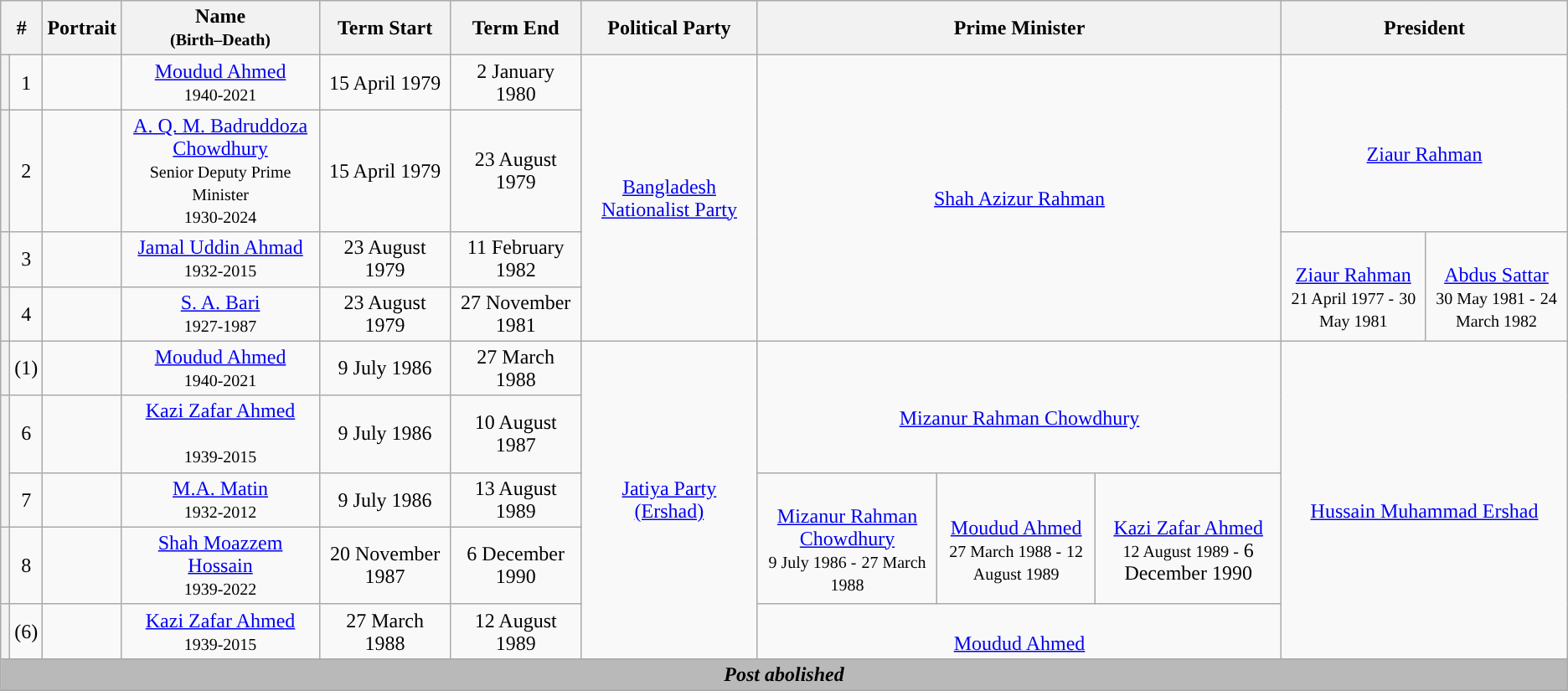<table class="wikitable" style="text-align:center">
<tr>
<th colspan="2">#</th>
<th>Portrait</th>
<th>Name<br><strong><small>(Birth–Death)</small></strong></th>
<th>Term Start</th>
<th>Term End</th>
<th>Political Party</th>
<th colspan="3">Prime Minister</th>
<th colspan="2">President</th>
</tr>
<tr>
<th style="background:"></th>
<td>1</td>
<td></td>
<td><a href='#'>Moudud Ahmed</a><br><small>1940-2021</small></td>
<td>15 April 1979</td>
<td>2 January 1980</td>
<td rowspan="4"><a href='#'>Bangladesh Nationalist Party</a></td>
<td colspan="3" rowspan="4"><a href='#'>Shah Azizur Rahman</a></td>
<td colspan="2" rowspan="2"><br><a href='#'>Ziaur Rahman</a></td>
</tr>
<tr>
<th style="background:"></th>
<td>2</td>
<td></td>
<td><a href='#'>A. Q. M. Badruddoza Chowdhury</a><br><small>Senior Deputy Prime Minister</small><br><small>1930-2024</small></td>
<td>15 April 1979</td>
<td>23 August 1979</td>
</tr>
<tr>
<th style="background:"></th>
<td>3</td>
<td></td>
<td><a href='#'>Jamal Uddin Ahmad</a><br><small>1932-2015</small></td>
<td>23 August 1979</td>
<td>11 February 1982</td>
<td rowspan="2"><br><a href='#'>Ziaur Rahman</a><br><small>21 April 1977 -</small> <small>30 May 1981</small></td>
<td rowspan="2"><br><a href='#'>Abdus Sattar</a><br><small>30 May 1981 -</small> <small>24 March 1982</small></td>
</tr>
<tr>
<th style="background:"></th>
<td>4</td>
<td></td>
<td><a href='#'>S. A. Bari</a><br><small>1927-1987</small></td>
<td>23 August 1979</td>
<td>27 November 1981</td>
</tr>
<tr>
<th style="background:"></th>
<td>(1)</td>
<td></td>
<td><a href='#'>Moudud Ahmed</a><br><small>1940-2021</small></td>
<td>9 July 1986</td>
<td>27 March 1988</td>
<td rowspan="5"><a href='#'>Jatiya Party (Ershad)</a></td>
<td colspan="3" rowspan="2"><br><a href='#'>Mizanur Rahman Chowdhury</a></td>
<td colspan="2" rowspan="5"><br><a href='#'>Hussain Muhammad Ershad</a></td>
</tr>
<tr>
<th rowspan=2 align=centre style="background:"></th>
<td>6</td>
<td align="centre"></td>
<td align="centre"><a href='#'>Kazi Zafar Ahmed</a><br><br><small>1939-2015</small></td>
<td>9 July 1986</td>
<td>10 August 1987</td>
</tr>
<tr>
<td>7</td>
<td></td>
<td><a href='#'>M.A. Matin</a><br><small>1932-2012</small></td>
<td>9 July 1986</td>
<td>13 August 1989</td>
<td rowspan="2"><br><a href='#'>Mizanur Rahman Chowdhury</a><br><small>9 July 1986 -</small> <small>27 March 1988</small></td>
<td rowspan="2"><br><a href='#'>Moudud Ahmed</a><br><small>27 March 1988 -</small> <small>12 August 1989</small></td>
<td rowspan="2"><br><a href='#'>Kazi Zafar Ahmed</a><br><small>12 August 1989 -</small> 6 December 1990</td>
</tr>
<tr>
<th style="background:"></th>
<td>8</td>
<td></td>
<td><a href='#'>Shah Moazzem Hossain</a><br><small>1939-2022</small></td>
<td>20 November 1987</td>
<td>6 December 1990</td>
</tr>
<tr>
<th style="background:"></th>
<td>(6)</td>
<td></td>
<td><a href='#'>Kazi Zafar Ahmed</a><br><small>1939-2015</small></td>
<td>27 March 1988</td>
<td>12 August 1989</td>
<td colspan="3"><br><a href='#'>Moudud Ahmed</a></td>
</tr>
<tr>
<td colspan=12 style="background:#B9B9B9; text-align:center;"><strong><em>Post abolished</em></strong></td>
</tr>
<tr>
</tr>
</table>
